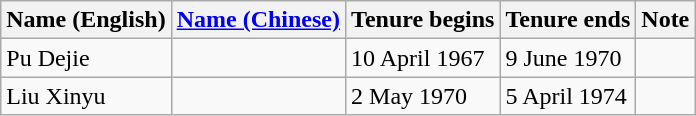<table class="wikitable">
<tr>
<th>Name (English)</th>
<th><a href='#'>Name (Chinese)</a></th>
<th>Tenure begins</th>
<th>Tenure ends</th>
<th>Note</th>
</tr>
<tr>
<td>Pu Dejie</td>
<td></td>
<td>10 April 1967</td>
<td>9 June 1970</td>
<td></td>
</tr>
<tr>
<td>Liu Xinyu</td>
<td></td>
<td>2 May 1970</td>
<td>5 April 1974</td>
<td></td>
</tr>
</table>
